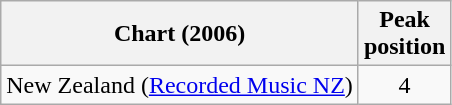<table class="wikitable">
<tr>
<th>Chart (2006)</th>
<th>Peak<br>position</th>
</tr>
<tr>
<td>New Zealand (<a href='#'>Recorded Music NZ</a>)</td>
<td align="center">4</td>
</tr>
</table>
